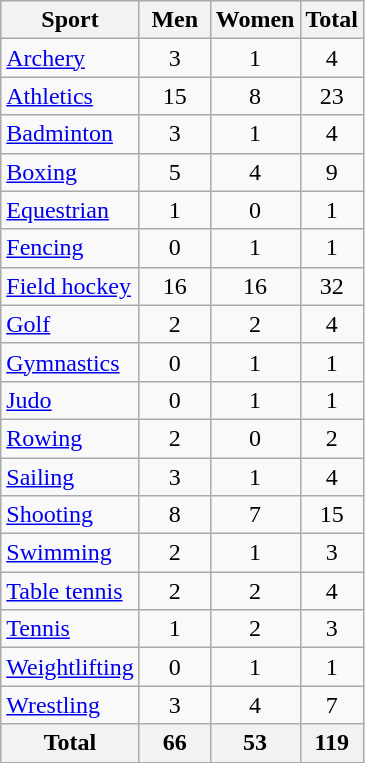<table class="wikitable sortable" style="text-align:center;">
<tr>
<th width=70>Sport</th>
<th width=40>Men</th>
<th width=40>Women</th>
<th width=4>Total</th>
</tr>
<tr>
<td align=left><a href='#'>Archery</a></td>
<td>3</td>
<td>1</td>
<td>4</td>
</tr>
<tr>
<td align=left><a href='#'>Athletics</a></td>
<td>15</td>
<td>8</td>
<td>23</td>
</tr>
<tr>
<td align=left><a href='#'>Badminton</a></td>
<td>3</td>
<td>1</td>
<td>4</td>
</tr>
<tr>
<td align=left><a href='#'>Boxing</a></td>
<td>5</td>
<td>4</td>
<td>9</td>
</tr>
<tr>
<td align=left><a href='#'>Equestrian</a></td>
<td>1</td>
<td>0</td>
<td>1</td>
</tr>
<tr>
<td align=left><a href='#'>Fencing</a></td>
<td>0</td>
<td>1</td>
<td>1</td>
</tr>
<tr>
<td align=left><a href='#'>Field hockey</a></td>
<td>16</td>
<td>16</td>
<td>32</td>
</tr>
<tr>
<td align=left><a href='#'>Golf</a></td>
<td>2</td>
<td>2</td>
<td>4</td>
</tr>
<tr>
<td align=left><a href='#'>Gymnastics</a></td>
<td>0</td>
<td>1</td>
<td>1</td>
</tr>
<tr>
<td align=left><a href='#'>Judo</a></td>
<td>0</td>
<td>1</td>
<td>1</td>
</tr>
<tr>
<td align=left><a href='#'>Rowing</a></td>
<td>2</td>
<td>0</td>
<td>2</td>
</tr>
<tr>
<td align=left><a href='#'>Sailing</a></td>
<td>3</td>
<td>1</td>
<td>4</td>
</tr>
<tr>
<td align=left><a href='#'>Shooting</a></td>
<td>8</td>
<td>7</td>
<td>15</td>
</tr>
<tr>
<td align=left><a href='#'>Swimming</a></td>
<td>2</td>
<td>1</td>
<td>3</td>
</tr>
<tr>
<td align=left><a href='#'>Table tennis</a></td>
<td>2</td>
<td>2</td>
<td>4</td>
</tr>
<tr>
<td align=left><a href='#'>Tennis</a></td>
<td>1</td>
<td>2</td>
<td>3</td>
</tr>
<tr>
<td align=left><a href='#'>Weightlifting</a></td>
<td>0</td>
<td>1</td>
<td>1</td>
</tr>
<tr>
<td align=left><a href='#'>Wrestling</a></td>
<td>3</td>
<td>4</td>
<td>7</td>
</tr>
<tr class="sortbottom">
<th>Total</th>
<th>66</th>
<th>53</th>
<th>119</th>
</tr>
</table>
